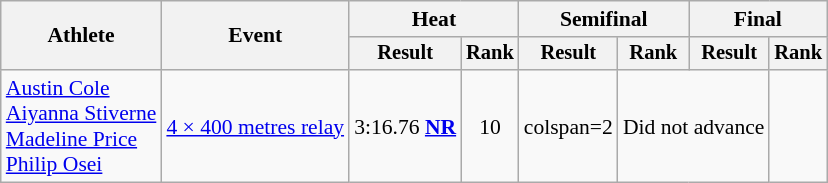<table class=wikitable style=font-size:90%>
<tr>
<th rowspan=2>Athlete</th>
<th rowspan=2>Event</th>
<th colspan=2>Heat</th>
<th colspan=2>Semifinal</th>
<th colspan=2>Final</th>
</tr>
<tr style=font-size:95%>
<th>Result</th>
<th>Rank</th>
<th>Result</th>
<th>Rank</th>
<th>Result</th>
<th>Rank</th>
</tr>
<tr align=center>
<td align=left><a href='#'>Austin Cole</a> <br> <a href='#'>Aiyanna Stiverne</a> <br> <a href='#'>Madeline Price</a> <br> <a href='#'>Philip Osei</a></td>
<td align=left><a href='#'>4 × 400 metres relay</a></td>
<td>3:16.76 <strong><a href='#'>NR</a></strong></td>
<td>10</td>
<td>colspan=2</td>
<td colspan=2>Did not advance</td>
</tr>
</table>
